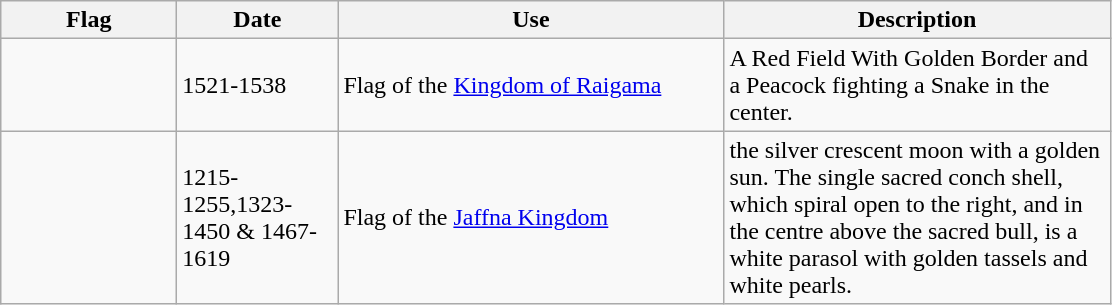<table class="wikitable">
<tr>
<th style="width:110px;">Flag</th>
<th style="width:100px;">Date</th>
<th style="width:250px;">Use</th>
<th style="width:250px;">Description</th>
</tr>
<tr>
<td></td>
<td>1521-1538</td>
<td>Flag of the <a href='#'>Kingdom of Raigama</a></td>
<td>A Red Field With Golden Border and a Peacock fighting a Snake in the center.</td>
</tr>
<tr>
<td></td>
<td>1215-1255,1323-1450 & 1467-1619</td>
<td>Flag of the <a href='#'>Jaffna Kingdom</a></td>
<td>the silver crescent moon with a golden sun. The single sacred conch shell, which spiral open to the right, and in the centre above the sacred bull, is a white parasol with golden tassels and white pearls.</td>
</tr>
</table>
